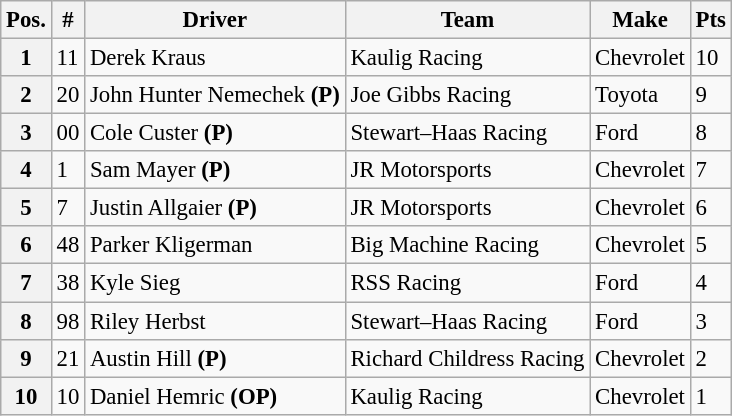<table class="wikitable" style="font-size:95%">
<tr>
<th>Pos.</th>
<th>#</th>
<th>Driver</th>
<th>Team</th>
<th>Make</th>
<th>Pts</th>
</tr>
<tr>
<th>1</th>
<td>11</td>
<td>Derek Kraus</td>
<td>Kaulig Racing</td>
<td>Chevrolet</td>
<td>10</td>
</tr>
<tr>
<th>2</th>
<td>20</td>
<td>John Hunter Nemechek <strong>(P)</strong></td>
<td>Joe Gibbs Racing</td>
<td>Toyota</td>
<td>9</td>
</tr>
<tr>
<th>3</th>
<td>00</td>
<td>Cole Custer <strong>(P)</strong></td>
<td>Stewart–Haas Racing</td>
<td>Ford</td>
<td>8</td>
</tr>
<tr>
<th>4</th>
<td>1</td>
<td>Sam Mayer <strong>(P)</strong></td>
<td>JR Motorsports</td>
<td>Chevrolet</td>
<td>7</td>
</tr>
<tr>
<th>5</th>
<td>7</td>
<td>Justin Allgaier <strong>(P)</strong></td>
<td>JR Motorsports</td>
<td>Chevrolet</td>
<td>6</td>
</tr>
<tr>
<th>6</th>
<td>48</td>
<td>Parker Kligerman</td>
<td>Big Machine Racing</td>
<td>Chevrolet</td>
<td>5</td>
</tr>
<tr>
<th>7</th>
<td>38</td>
<td>Kyle Sieg</td>
<td>RSS Racing</td>
<td>Ford</td>
<td>4</td>
</tr>
<tr>
<th>8</th>
<td>98</td>
<td>Riley Herbst</td>
<td>Stewart–Haas Racing</td>
<td>Ford</td>
<td>3</td>
</tr>
<tr>
<th>9</th>
<td>21</td>
<td>Austin Hill <strong>(P)</strong></td>
<td>Richard Childress Racing</td>
<td>Chevrolet</td>
<td>2</td>
</tr>
<tr>
<th>10</th>
<td>10</td>
<td>Daniel Hemric <strong>(OP)</strong></td>
<td>Kaulig Racing</td>
<td>Chevrolet</td>
<td>1</td>
</tr>
</table>
